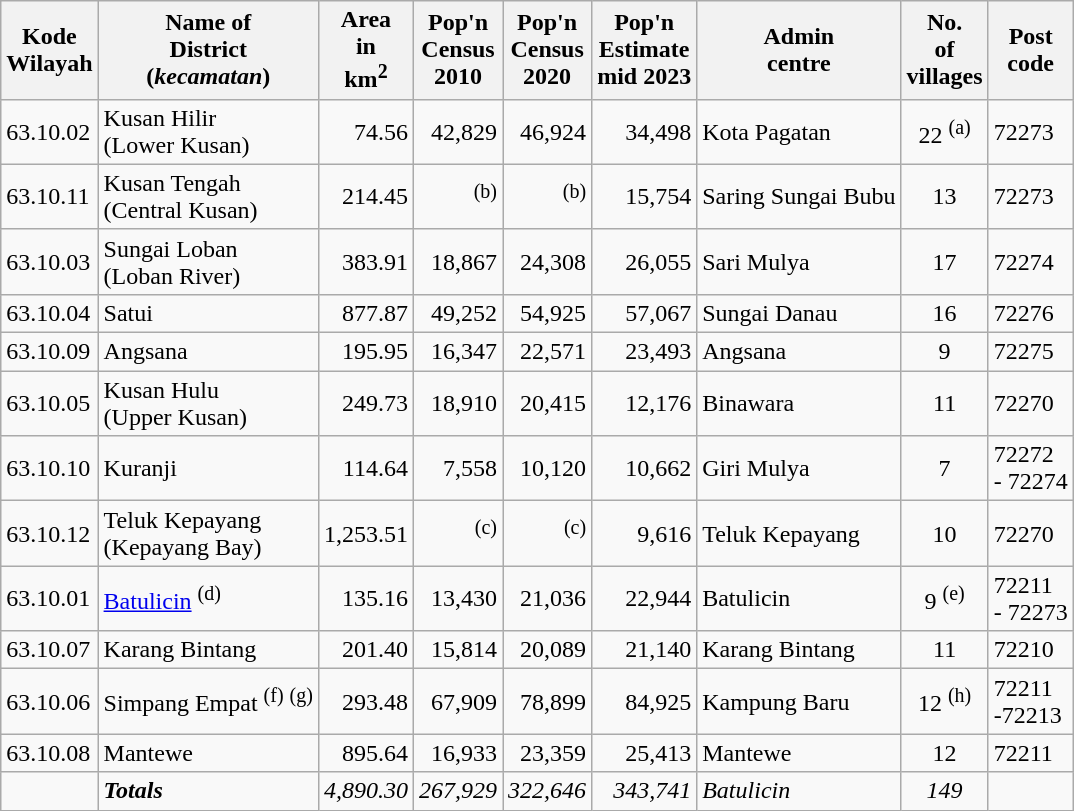<table class="sortable wikitable">
<tr>
<th>Kode <br>Wilayah</th>
<th>Name of<br>District<br>(<em>kecamatan</em>)</th>
<th>Area <br> in<br>km<sup>2</sup></th>
<th>Pop'n<br>Census<br>2010</th>
<th>Pop'n<br>Census<br>2020</th>
<th>Pop'n<br>Estimate<br>mid 2023</th>
<th>Admin<br>centre</th>
<th>No. <br>of<br>villages</th>
<th>Post<br>code</th>
</tr>
<tr>
<td>63.10.02</td>
<td>Kusan Hilir <br>(Lower Kusan)</td>
<td align="right">74.56</td>
<td align="right">42,829</td>
<td align="right">46,924</td>
<td align="right">34,498</td>
<td>Kota Pagatan</td>
<td align="center">22 <sup>(a)</sup></td>
<td>72273</td>
</tr>
<tr>
<td>63.10.11</td>
<td>Kusan Tengah <br>(Central Kusan)</td>
<td align="right">214.45</td>
<td align="right"><sup>(b)</sup></td>
<td align="right"><sup>(b)</sup></td>
<td align="right">15,754</td>
<td>Saring Sungai Bubu</td>
<td align="center">13</td>
<td>72273</td>
</tr>
<tr>
<td>63.10.03</td>
<td>Sungai Loban <br>(Loban River)</td>
<td align="right">383.91</td>
<td align="right">18,867</td>
<td align="right">24,308</td>
<td align="right">26,055</td>
<td>Sari Mulya</td>
<td align="center">17</td>
<td>72274</td>
</tr>
<tr>
<td>63.10.04</td>
<td>Satui</td>
<td align="right">877.87</td>
<td align="right">49,252</td>
<td align="right">54,925</td>
<td align="right">57,067</td>
<td>Sungai Danau</td>
<td align="center">16</td>
<td>72276</td>
</tr>
<tr>
<td>63.10.09</td>
<td>Angsana</td>
<td align="right">195.95</td>
<td align="right">16,347</td>
<td align="right">22,571</td>
<td align="right">23,493</td>
<td>Angsana</td>
<td align="center">9</td>
<td>72275</td>
</tr>
<tr>
<td>63.10.05</td>
<td>Kusan Hulu <br>(Upper Kusan)</td>
<td align="right">249.73</td>
<td align="right">18,910</td>
<td align="right">20,415</td>
<td align="right">12,176</td>
<td>Binawara</td>
<td align="center">11</td>
<td>72270</td>
</tr>
<tr>
<td>63.10.10</td>
<td>Kuranji</td>
<td align="right">114.64</td>
<td align="right">7,558</td>
<td align="right">10,120</td>
<td align="right">10,662</td>
<td>Giri Mulya</td>
<td align="center">7</td>
<td>72272<br> - 72274</td>
</tr>
<tr>
<td>63.10.12</td>
<td>Teluk Kepayang <br>(Kepayang Bay)</td>
<td align="right">1,253.51</td>
<td align="right"><sup>(c)</sup></td>
<td align="right"><sup>(c)</sup></td>
<td align="right">9,616</td>
<td>Teluk Kepayang</td>
<td align="center">10</td>
<td>72270</td>
</tr>
<tr>
<td>63.10.01</td>
<td><a href='#'>Batulicin</a> <sup>(d)</sup></td>
<td align="right">135.16</td>
<td align="right">13,430</td>
<td align="right">21,036</td>
<td align="right">22,944</td>
<td>Batulicin</td>
<td align="center">9 <sup>(e)</sup></td>
<td>72211<br> - 72273</td>
</tr>
<tr>
<td>63.10.07</td>
<td>Karang Bintang</td>
<td align="right">201.40</td>
<td align="right">15,814</td>
<td align="right">20,089</td>
<td align="right">21,140</td>
<td>Karang Bintang</td>
<td align="center">11</td>
<td>72210</td>
</tr>
<tr>
<td>63.10.06</td>
<td>Simpang Empat <sup>(f)</sup> <sup>(g)</sup></td>
<td align="right">293.48</td>
<td align="right">67,909</td>
<td align="right">78,899</td>
<td align="right">84,925</td>
<td>Kampung Baru</td>
<td align="center">12 <sup>(h)</sup></td>
<td>72211<br>-72213</td>
</tr>
<tr>
<td>63.10.08</td>
<td>Mantewe</td>
<td align="right">895.64</td>
<td align="right">16,933</td>
<td align="right">23,359</td>
<td align="right">25,413</td>
<td>Mantewe</td>
<td align="center">12</td>
<td>72211</td>
</tr>
<tr>
<td></td>
<td><strong><em>Totals</em></strong></td>
<td align="right"><em>4,890.30</em></td>
<td align="right"><em>267,929</em></td>
<td align="right"><em>322,646</em></td>
<td align="right"><em>343,741</em></td>
<td><em>Batulicin</em></td>
<td align="center"><em>149</em></td>
<td></td>
</tr>
</table>
